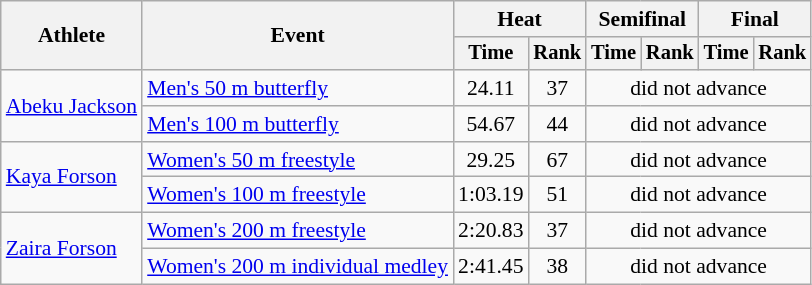<table class=wikitable style="font-size:90%">
<tr>
<th rowspan="2">Athlete</th>
<th rowspan="2">Event</th>
<th colspan="2">Heat</th>
<th colspan="2">Semifinal</th>
<th colspan="2">Final</th>
</tr>
<tr style="font-size:95%">
<th>Time</th>
<th>Rank</th>
<th>Time</th>
<th>Rank</th>
<th>Time</th>
<th>Rank</th>
</tr>
<tr align=center>
<td align=left rowspan=2><a href='#'>Abeku Jackson</a></td>
<td align=left><a href='#'>Men's 50 m butterfly</a></td>
<td>24.11</td>
<td>37</td>
<td colspan=4>did not advance</td>
</tr>
<tr align=center>
<td align=left><a href='#'>Men's 100 m butterfly</a></td>
<td>54.67</td>
<td>44</td>
<td colspan=4>did not advance</td>
</tr>
<tr align=center>
<td align=left rowspan=2><a href='#'>Kaya Forson</a></td>
<td align=left><a href='#'>Women's 50 m freestyle</a></td>
<td>29.25</td>
<td>67</td>
<td colspan=4>did not advance</td>
</tr>
<tr align=center>
<td align=left><a href='#'>Women's 100 m freestyle</a></td>
<td>1:03.19</td>
<td>51</td>
<td colspan=4>did not advance</td>
</tr>
<tr align=center>
<td align=left rowspan=2><a href='#'>Zaira Forson</a></td>
<td align=left><a href='#'>Women's 200 m freestyle</a></td>
<td>2:20.83</td>
<td>37</td>
<td colspan=4>did not advance</td>
</tr>
<tr align=center>
<td align=left><a href='#'>Women's 200 m individual medley</a></td>
<td>2:41.45</td>
<td>38</td>
<td colspan=4>did not advance</td>
</tr>
</table>
